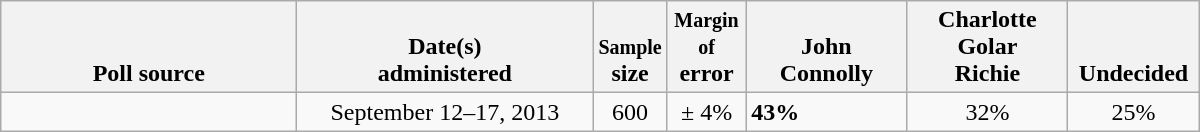<table class="wikitable">
<tr valign= bottom>
<th style="width:190px;">Poll source</th>
<th style="width:190px;">Date(s)<br>administered</th>
<th style="width:20px;"><small>Sample</small><br>size</th>
<th style="width:45px;"><small>Margin of</small><br>error</th>
<th style="width:100px;">John<br>Connolly</th>
<th style="width:100px;">Charlotte Golar<br>Richie</th>
<th style="width:80px;">Undecided</th>
</tr>
<tr>
<td></td>
<td align=center>September 12–17, 2013</td>
<td align=center>600</td>
<td align=center>± 4%</td>
<td><strong>43%</strong></td>
<td align=center>32%</td>
<td align=center>25%</td>
</tr>
</table>
